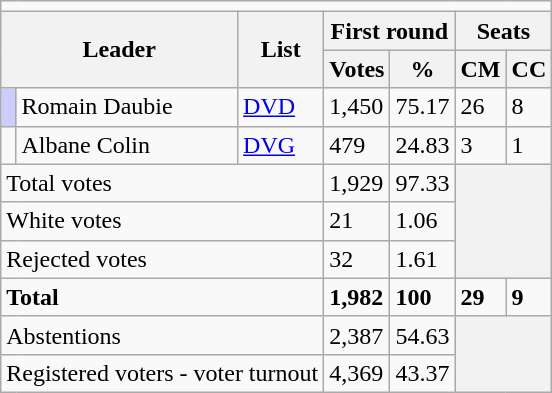<table class="wikitable">
<tr>
<td colspan="7"></td>
</tr>
<tr>
<th colspan="2" rowspan="2">Leader</th>
<th rowspan="2">List</th>
<th colspan="2">First round</th>
<th colspan="2">Seats</th>
</tr>
<tr>
<th>Votes</th>
<th>%</th>
<th>CM</th>
<th>CC</th>
</tr>
<tr>
<td bgcolor="#ccccff"></td>
<td>Romain Daubie</td>
<td><a href='#'>DVD</a></td>
<td>1,450</td>
<td>75.17</td>
<td>26</td>
<td>8</td>
</tr>
<tr>
<td bgcolor=></td>
<td>Albane Colin</td>
<td><a href='#'>DVG</a></td>
<td>479</td>
<td>24.83</td>
<td>3</td>
<td>1</td>
</tr>
<tr>
<td colspan="3">Total votes</td>
<td>1,929</td>
<td>97.33</td>
<th colspan="2" rowspan="3"></th>
</tr>
<tr>
<td colspan="3">White votes</td>
<td>21</td>
<td>1.06</td>
</tr>
<tr>
<td colspan="3">Rejected votes</td>
<td>32</td>
<td>1.61</td>
</tr>
<tr>
<td colspan="3"><strong>Total</strong></td>
<td><strong>1,982</strong></td>
<td><strong>100</strong></td>
<td><strong>29</strong></td>
<td><strong>9</strong></td>
</tr>
<tr>
<td colspan="3">Abstentions</td>
<td>2,387</td>
<td>54.63</td>
<th colspan="2" rowspan="2"></th>
</tr>
<tr>
<td colspan="3">Registered voters - voter turnout</td>
<td>4,369</td>
<td>43.37</td>
</tr>
</table>
